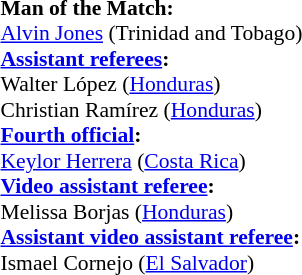<table style="width:100%; font-size:90%;">
<tr>
<td><br><strong>Man of the Match:</strong>
<br> <a href='#'>Alvin Jones</a> (Trinidad and Tobago)<br><strong><a href='#'>Assistant referees</a>:</strong>
<br>Walter López (<a href='#'>Honduras</a>)
<br>Christian Ramírez (<a href='#'>Honduras</a>)
<br><strong><a href='#'>Fourth official</a>:</strong>
<br><a href='#'>Keylor Herrera</a> (<a href='#'>Costa Rica</a>)
<br><strong><a href='#'>Video assistant referee</a>:</strong>
<br>Melissa Borjas (<a href='#'>Honduras</a>)
<br><strong><a href='#'>Assistant video assistant referee</a>:</strong>
<br>Ismael Cornejo (<a href='#'>El Salvador</a>)</td>
</tr>
</table>
